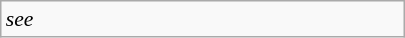<table class="wikitable floatright" style="font-size: 0.9em; width: 270px;">
<tr>
<td><em>see </em></td>
</tr>
</table>
